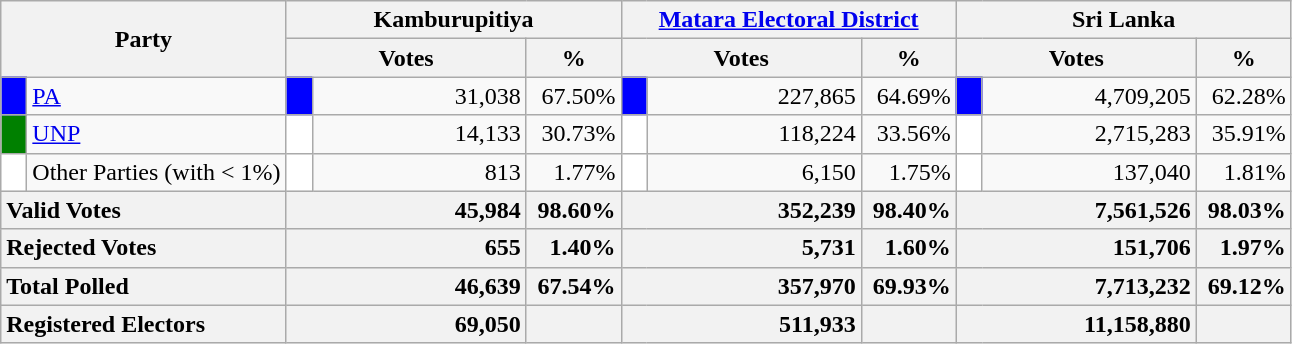<table class="wikitable">
<tr>
<th colspan="2" width="144px"rowspan="2">Party</th>
<th colspan="3" width="216px">Kamburupitiya</th>
<th colspan="3" width="216px"><a href='#'>Matara Electoral District</a></th>
<th colspan="3" width="216px">Sri Lanka</th>
</tr>
<tr>
<th colspan="2" width="144px">Votes</th>
<th>%</th>
<th colspan="2" width="144px">Votes</th>
<th>%</th>
<th colspan="2" width="144px">Votes</th>
<th>%</th>
</tr>
<tr>
<td style="background-color:blue;" width="10px"></td>
<td style="text-align:left;"><a href='#'>PA</a></td>
<td style="background-color:blue;" width="10px"></td>
<td style="text-align:right;">31,038</td>
<td style="text-align:right;">67.50%</td>
<td style="background-color:blue;" width="10px"></td>
<td style="text-align:right;">227,865</td>
<td style="text-align:right;">64.69%</td>
<td style="background-color:blue;" width="10px"></td>
<td style="text-align:right;">4,709,205</td>
<td style="text-align:right;">62.28%</td>
</tr>
<tr>
<td style="background-color:green;" width="10px"></td>
<td style="text-align:left;"><a href='#'>UNP</a></td>
<td style="background-color:white;" width="10px"></td>
<td style="text-align:right;">14,133</td>
<td style="text-align:right;">30.73%</td>
<td style="background-color:white;" width="10px"></td>
<td style="text-align:right;">118,224</td>
<td style="text-align:right;">33.56%</td>
<td style="background-color:white;" width="10px"></td>
<td style="text-align:right;">2,715,283</td>
<td style="text-align:right;">35.91%</td>
</tr>
<tr>
<td style="background-color:white;" width="10px"></td>
<td style="text-align:left;">Other Parties (with < 1%)</td>
<td style="background-color:white;" width="10px"></td>
<td style="text-align:right;">813</td>
<td style="text-align:right;">1.77%</td>
<td style="background-color:white;" width="10px"></td>
<td style="text-align:right;">6,150</td>
<td style="text-align:right;">1.75%</td>
<td style="background-color:white;" width="10px"></td>
<td style="text-align:right;">137,040</td>
<td style="text-align:right;">1.81%</td>
</tr>
<tr>
<th colspan="2" width="144px"style="text-align:left;">Valid Votes</th>
<th style="text-align:right;"colspan="2" width="144px">45,984</th>
<th style="text-align:right;">98.60%</th>
<th style="text-align:right;"colspan="2" width="144px">352,239</th>
<th style="text-align:right;">98.40%</th>
<th style="text-align:right;"colspan="2" width="144px">7,561,526</th>
<th style="text-align:right;">98.03%</th>
</tr>
<tr>
<th colspan="2" width="144px"style="text-align:left;">Rejected Votes</th>
<th style="text-align:right;"colspan="2" width="144px">655</th>
<th style="text-align:right;">1.40%</th>
<th style="text-align:right;"colspan="2" width="144px">5,731</th>
<th style="text-align:right;">1.60%</th>
<th style="text-align:right;"colspan="2" width="144px">151,706</th>
<th style="text-align:right;">1.97%</th>
</tr>
<tr>
<th colspan="2" width="144px"style="text-align:left;">Total Polled</th>
<th style="text-align:right;"colspan="2" width="144px">46,639</th>
<th style="text-align:right;">67.54%</th>
<th style="text-align:right;"colspan="2" width="144px">357,970</th>
<th style="text-align:right;">69.93%</th>
<th style="text-align:right;"colspan="2" width="144px">7,713,232</th>
<th style="text-align:right;">69.12%</th>
</tr>
<tr>
<th colspan="2" width="144px"style="text-align:left;">Registered Electors</th>
<th style="text-align:right;"colspan="2" width="144px">69,050</th>
<th></th>
<th style="text-align:right;"colspan="2" width="144px">511,933</th>
<th></th>
<th style="text-align:right;"colspan="2" width="144px">11,158,880</th>
<th></th>
</tr>
</table>
